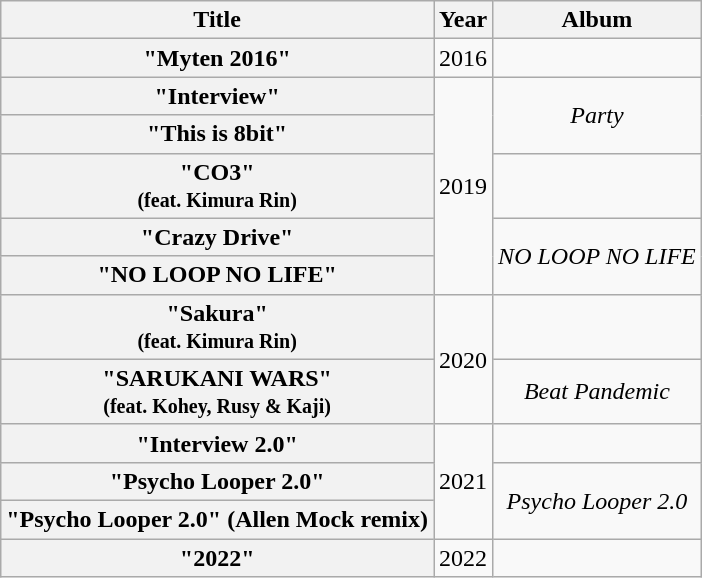<table class="wikitable plainrowheaders" style="text-align:center;">
<tr>
<th scope="col">Title</th>
<th scope="col">Year</th>
<th scope="col">Album</th>
</tr>
<tr>
<th scope="row">"Myten 2016"</th>
<td>2016</td>
<td></td>
</tr>
<tr>
<th scope="row">"Interview"</th>
<td rowspan="5">2019</td>
<td rowspan="2"><em>Party</em></td>
</tr>
<tr>
<th scope="row">"This is 8bit"</th>
</tr>
<tr>
<th scope="row">"CO3"<br><small>(feat. Kimura Rin)</small></th>
<td></td>
</tr>
<tr>
<th scope="row">"Crazy Drive"</th>
<td rowspan="2"><em>NO LOOP NO LIFE</em></td>
</tr>
<tr>
<th scope="row">"NO LOOP NO LIFE"</th>
</tr>
<tr>
<th scope="row">"Sakura"<br><small>(feat. Kimura Rin)</small></th>
<td rowspan="2">2020</td>
<td></td>
</tr>
<tr>
<th scope="row">"SARUKANI WARS"<br><small>(feat. Kohey, Rusy & Kaji)</small></th>
<td><em>Beat Pandemic</em></td>
</tr>
<tr>
<th scope="row">"Interview 2.0"</th>
<td rowspan="3">2021</td>
<td></td>
</tr>
<tr>
<th scope="row">"Psycho Looper 2.0"</th>
<td rowspan="2"><em>Psycho Looper 2.0</em></td>
</tr>
<tr>
<th scope="row">"Psycho Looper 2.0" (Allen Mock remix)</th>
</tr>
<tr>
<th scope="row">"2022"</th>
<td>2022</td>
<td></td>
</tr>
</table>
